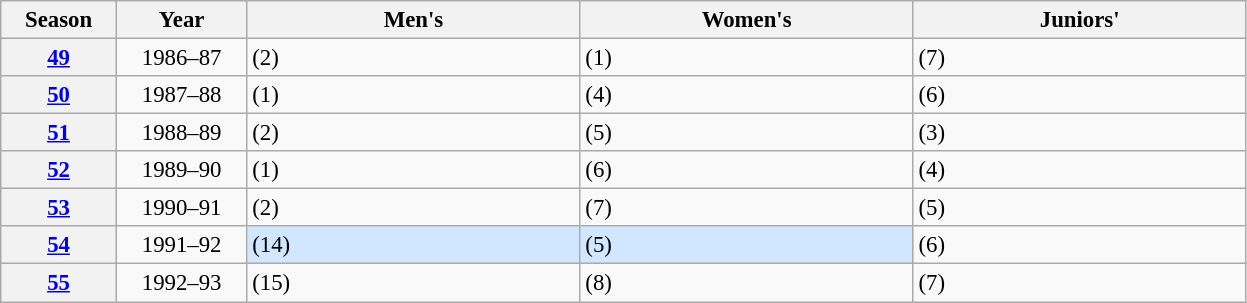<table class="wikitable plainrowheaders" style="font-size:95%;">
<tr>
<th scope="col" style="width:70px;">Season</th>
<th scope="col" style="width:80px;">Year</th>
<th scope="col" style="width:215px;">Men's</th>
<th scope="col" style="width:215px;">Women's</th>
<th scope="col" style="width:215px;">Juniors'</th>
</tr>
<tr>
<th scope="row" style="text-align:center;"><a href='#'>49</a></th>
<td align=center>1986–87</td>
<td> (2)</td>
<td> (1)</td>
<td> (7)</td>
</tr>
<tr>
<th scope="row" style="text-align:center;"><a href='#'>50</a></th>
<td align=center>1987–88</td>
<td> (1)</td>
<td> (4)</td>
<td> (6)</td>
</tr>
<tr>
<th scope="row" style="text-align:center;"><a href='#'>51</a></th>
<td align=center>1988–89</td>
<td> (2)</td>
<td> (5)</td>
<td> (3)</td>
</tr>
<tr>
<th scope="row" style="text-align:center;"><a href='#'>52</a></th>
<td align=center>1989–90</td>
<td> (1)</td>
<td> (6)</td>
<td> (4)</td>
</tr>
<tr>
<th scope="row" style="text-align:center;"><a href='#'>53</a></th>
<td align=center>1990–91</td>
<td> (2)</td>
<td> (7)</td>
<td> (5)</td>
</tr>
<tr>
<th scope="row" style="text-align:center;"><a href='#'>54</a></th>
<td align=center>1991–92</td>
<td bgcolor=#D0E7FF> (14)</td>
<td bgcolor=#D0E7FF> (5)</td>
<td> (6)</td>
</tr>
<tr>
<th scope="row" style="text-align:center;"><a href='#'>55</a></th>
<td align=center>1992–93</td>
<td> (15)</td>
<td> (8)</td>
<td> (7)</td>
</tr>
</table>
